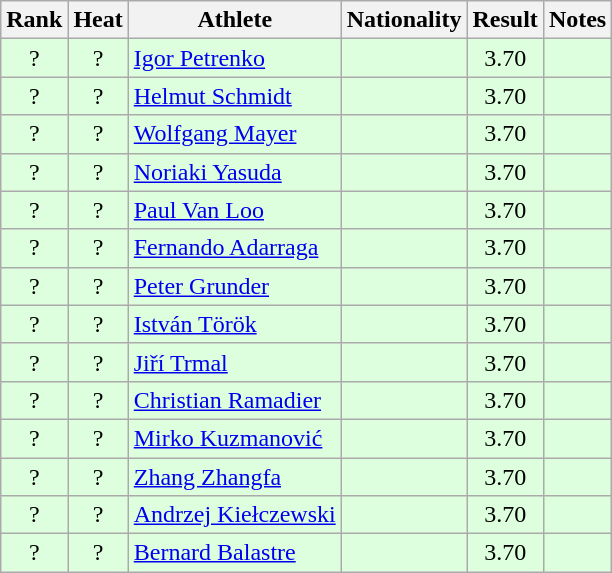<table class="wikitable sortable" style="text-align:center">
<tr>
<th>Rank</th>
<th>Heat</th>
<th>Athlete</th>
<th>Nationality</th>
<th>Result</th>
<th>Notes</th>
</tr>
<tr bgcolor=ddffdd>
<td>?</td>
<td>?</td>
<td align=left><a href='#'>Igor Petrenko</a></td>
<td align=left></td>
<td>3.70</td>
<td></td>
</tr>
<tr bgcolor=ddffdd>
<td>?</td>
<td>?</td>
<td align=left><a href='#'>Helmut Schmidt</a></td>
<td align=left></td>
<td>3.70</td>
<td></td>
</tr>
<tr bgcolor=ddffdd>
<td>?</td>
<td>?</td>
<td align=left><a href='#'>Wolfgang Mayer</a></td>
<td align=left></td>
<td>3.70</td>
<td></td>
</tr>
<tr bgcolor=ddffdd>
<td>?</td>
<td>?</td>
<td align=left><a href='#'>Noriaki Yasuda</a></td>
<td align=left></td>
<td>3.70</td>
<td></td>
</tr>
<tr bgcolor=ddffdd>
<td>?</td>
<td>?</td>
<td align=left><a href='#'>Paul Van Loo</a></td>
<td align=left></td>
<td>3.70</td>
<td></td>
</tr>
<tr bgcolor=ddffdd>
<td>?</td>
<td>?</td>
<td align=left><a href='#'>Fernando Adarraga</a></td>
<td align=left></td>
<td>3.70</td>
<td></td>
</tr>
<tr bgcolor=ddffdd>
<td>?</td>
<td>?</td>
<td align=left><a href='#'>Peter Grunder</a></td>
<td align=left></td>
<td>3.70</td>
<td></td>
</tr>
<tr bgcolor=ddffdd>
<td>?</td>
<td>?</td>
<td align=left><a href='#'>István Török</a></td>
<td align=left></td>
<td>3.70</td>
<td></td>
</tr>
<tr bgcolor=ddffdd>
<td>?</td>
<td>?</td>
<td align=left><a href='#'>Jiří Trmal</a></td>
<td align=left></td>
<td>3.70</td>
<td></td>
</tr>
<tr bgcolor=ddffdd>
<td>?</td>
<td>?</td>
<td align=left><a href='#'>Christian Ramadier</a></td>
<td align=left></td>
<td>3.70</td>
<td></td>
</tr>
<tr bgcolor=ddffdd>
<td>?</td>
<td>?</td>
<td align=left><a href='#'>Mirko Kuzmanović</a></td>
<td align=left></td>
<td>3.70</td>
<td></td>
</tr>
<tr bgcolor=ddffdd>
<td>?</td>
<td>?</td>
<td align=left><a href='#'>Zhang Zhangfa</a></td>
<td align=left></td>
<td>3.70</td>
<td></td>
</tr>
<tr bgcolor=ddffdd>
<td>?</td>
<td>?</td>
<td align=left><a href='#'>Andrzej Kiełczewski</a></td>
<td align=left></td>
<td>3.70</td>
<td></td>
</tr>
<tr bgcolor=ddffdd>
<td>?</td>
<td>?</td>
<td align=left><a href='#'>Bernard Balastre</a></td>
<td align=left></td>
<td>3.70</td>
<td></td>
</tr>
</table>
